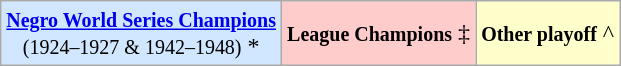<table class="wikitable">
<tr>
<td align="center" bgcolor="#D0E7FF"><small><strong><a href='#'>Negro World Series Champions</a></strong><br>(1924–1927 & 1942–1948)</small> *</td>
<td align="center" bgcolor="#FFCCCC"><small><strong>League Champions</strong></small> ‡</td>
<td align="center" bgcolor="#FFFFCC"><small><strong>Other playoff</strong></small> ^</td>
</tr>
</table>
